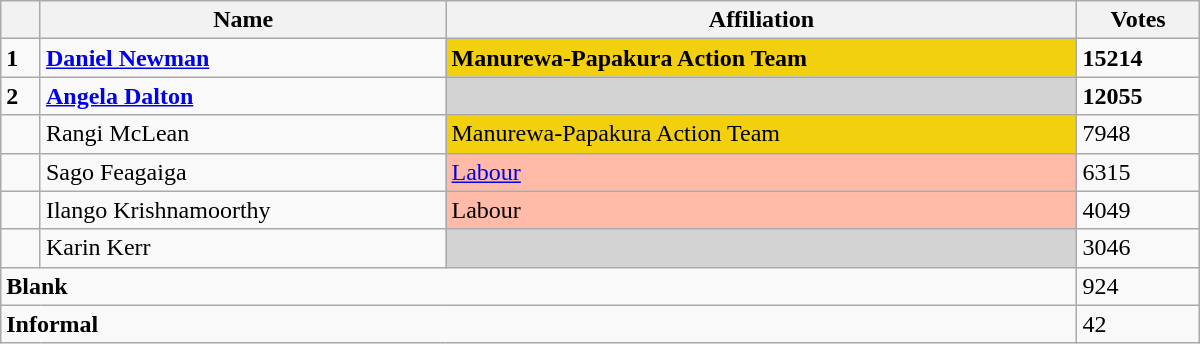<table class="wikitable sortable" style="width:50em">
<tr>
<th></th>
<th>Name</th>
<th>Affiliation</th>
<th>Votes</th>
</tr>
<tr>
<td><strong>1</strong></td>
<td><a href='#'><strong>Daniel Newman</strong></a></td>
<td bgcolor=F2D00D><strong>Manurewa-Papakura Action Team</strong></td>
<td><strong>15214</strong></td>
</tr>
<tr>
<td><strong>2</strong></td>
<td><strong><a href='#'>Angela Dalton</a></strong></td>
<td bgcolor="lightgrey"></td>
<td><strong>12055</strong></td>
</tr>
<tr>
<td></td>
<td>Rangi McLean</td>
<td bgcolor=F2D00D>Manurewa-Papakura Action Team</td>
<td>7948</td>
</tr>
<tr>
<td></td>
<td>Sago Feagaiga</td>
<td bgcolor="FFBAA8"><a href='#'>Labour</a></td>
<td>6315</td>
</tr>
<tr>
<td></td>
<td>Ilango Krishnamoorthy</td>
<td bgcolor="FFBAA8">Labour</td>
<td>4049</td>
</tr>
<tr>
<td></td>
<td>Karin Kerr</td>
<td bgcolor="lightgrey"></td>
<td>3046</td>
</tr>
<tr>
<td colspan="3"><strong>Blank</strong></td>
<td>924</td>
</tr>
<tr>
<td colspan="3"><strong>Informal</strong></td>
<td>42</td>
</tr>
</table>
